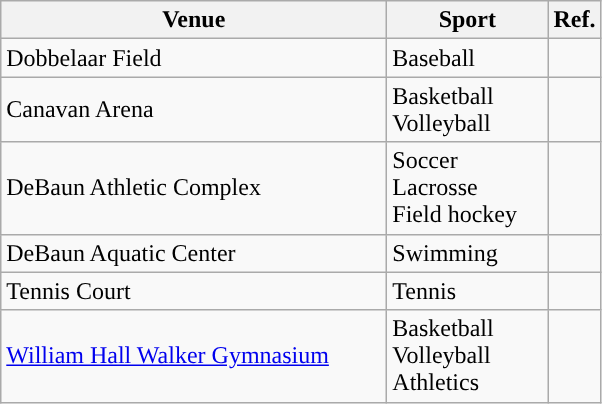<table class="wikitable"; style= "text-align: ">
<tr>
<th width=250px>Venue</th>
<th width=100px>Sport</th>
<th width=px>Ref.</th>
</tr>
<tr>
<td>Dobbelaar Field</td>
<td>Baseball</td>
<td></td>
</tr>
<tr>
<td>Canavan Arena</td>
<td>Basketball <br> Volleyball</td>
<td></td>
</tr>
<tr>
<td>DeBaun Athletic Complex</td>
<td>Soccer <br>Lacrosse <br> Field hockey</td>
<td></td>
</tr>
<tr>
<td>DeBaun Aquatic Center</td>
<td>Swimming</td>
<td></td>
</tr>
<tr>
<td>Tennis Court</td>
<td>Tennis</td>
<td></td>
</tr>
<tr>
<td><a href='#'>William Hall Walker Gymnasium</a></td>
<td>Basketball <br> Volleyball <br> Athletics</td>
<td></td>
</tr>
</table>
